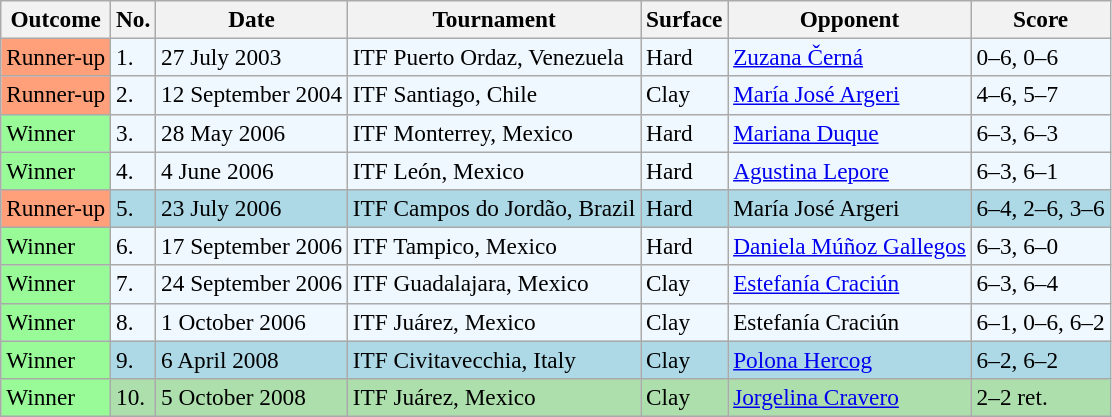<table class="sortable wikitable" style="font-size:97%;">
<tr>
<th>Outcome</th>
<th>No.</th>
<th>Date</th>
<th>Tournament</th>
<th>Surface</th>
<th>Opponent</th>
<th class="unsortable">Score</th>
</tr>
<tr bgcolor="#f0f8ff">
<td bgcolor="FFA07A">Runner-up</td>
<td>1.</td>
<td>27 July 2003</td>
<td>ITF Puerto Ordaz, Venezuela</td>
<td>Hard</td>
<td> <a href='#'>Zuzana Černá</a></td>
<td>0–6, 0–6</td>
</tr>
<tr bgcolor="#f0f8ff">
<td bgcolor="FFA07A">Runner-up</td>
<td>2.</td>
<td>12 September 2004</td>
<td>ITF Santiago, Chile</td>
<td>Clay</td>
<td> <a href='#'>María José Argeri</a></td>
<td>4–6, 5–7</td>
</tr>
<tr bgcolor="#f0f8ff">
<td bgcolor="98FB98">Winner</td>
<td>3.</td>
<td>28 May 2006</td>
<td>ITF Monterrey, Mexico</td>
<td>Hard</td>
<td> <a href='#'>Mariana Duque</a></td>
<td>6–3, 6–3</td>
</tr>
<tr bgcolor="#f0f8ff">
<td bgcolor="98FB98">Winner</td>
<td>4.</td>
<td>4 June 2006</td>
<td>ITF León, Mexico</td>
<td>Hard</td>
<td> <a href='#'>Agustina Lepore</a></td>
<td>6–3, 6–1</td>
</tr>
<tr bgcolor="lightblue">
<td bgcolor="FFA07A">Runner-up</td>
<td>5.</td>
<td>23 July 2006</td>
<td>ITF Campos do Jordão, Brazil</td>
<td>Hard</td>
<td> María José Argeri</td>
<td>6–4, 2–6, 3–6</td>
</tr>
<tr bgcolor="#f0f8ff">
<td bgcolor="98FB98">Winner</td>
<td>6.</td>
<td>17 September 2006</td>
<td>ITF Tampico, Mexico</td>
<td>Hard</td>
<td> <a href='#'>Daniela Múñoz Gallegos</a></td>
<td>6–3, 6–0</td>
</tr>
<tr bgcolor="#f0f8ff">
<td bgcolor="98FB98">Winner</td>
<td>7.</td>
<td>24 September 2006</td>
<td>ITF Guadalajara, Mexico</td>
<td>Clay</td>
<td> <a href='#'>Estefanía Craciún</a></td>
<td>6–3, 6–4</td>
</tr>
<tr bgcolor="#f0f8ff">
<td bgcolor="98FB98">Winner</td>
<td>8.</td>
<td>1 October 2006</td>
<td>ITF Juárez, Mexico</td>
<td>Clay</td>
<td> Estefanía Craciún</td>
<td>6–1, 0–6, 6–2</td>
</tr>
<tr bgcolor="lightblue">
<td bgcolor="98FB98">Winner</td>
<td>9.</td>
<td>6 April 2008</td>
<td>ITF Civitavecchia, Italy</td>
<td>Clay</td>
<td> <a href='#'>Polona Hercog</a></td>
<td>6–2, 6–2</td>
</tr>
<tr bgcolor="#ADDFAD">
<td bgcolor="98FB98">Winner</td>
<td>10.</td>
<td>5 October 2008</td>
<td>ITF Juárez, Mexico</td>
<td>Clay</td>
<td> <a href='#'>Jorgelina Cravero</a></td>
<td>2–2 ret.</td>
</tr>
</table>
